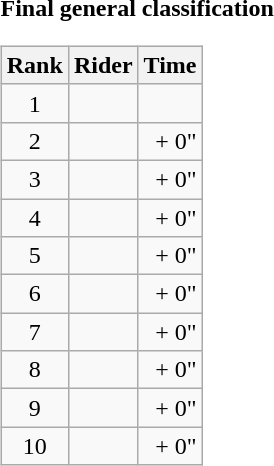<table>
<tr>
<td><strong>Final general classification</strong><br><table class="wikitable">
<tr>
<th scope="col">Rank</th>
<th scope="col">Rider</th>
<th scope="col">Time</th>
</tr>
<tr>
<td style="text-align:center;">1</td>
<td></td>
<td style="text-align:right;"></td>
</tr>
<tr>
<td style="text-align:center;">2</td>
<td></td>
<td style="text-align:right;">+ 0"</td>
</tr>
<tr>
<td style="text-align:center;">3</td>
<td></td>
<td style="text-align:right;">+ 0"</td>
</tr>
<tr>
<td style="text-align:center;">4</td>
<td></td>
<td style="text-align:right;">+ 0"</td>
</tr>
<tr>
<td style="text-align:center;">5</td>
<td></td>
<td style="text-align:right;">+ 0"</td>
</tr>
<tr>
<td style="text-align:center;">6</td>
<td></td>
<td style="text-align:right;">+ 0"</td>
</tr>
<tr>
<td style="text-align:center;">7</td>
<td></td>
<td style="text-align:right;">+ 0"</td>
</tr>
<tr>
<td style="text-align:center;">8</td>
<td></td>
<td style="text-align:right;">+ 0"</td>
</tr>
<tr>
<td style="text-align:center;">9</td>
<td></td>
<td style="text-align:right;">+ 0"</td>
</tr>
<tr>
<td style="text-align:center;">10</td>
<td></td>
<td style="text-align:right;">+ 0"</td>
</tr>
</table>
</td>
</tr>
</table>
